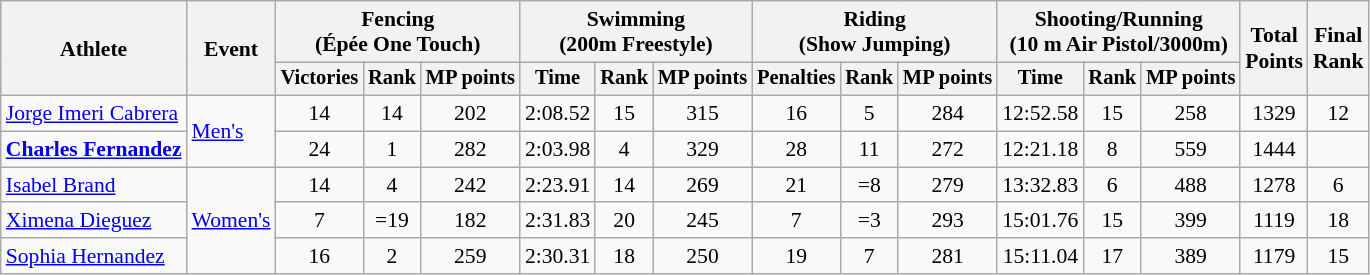<table class="wikitable" border="1" style="font-size:90%">
<tr>
<th rowspan=2>Athlete</th>
<th rowspan=2>Event</th>
<th colspan=3>Fencing<br><span> (Épée One Touch)</span></th>
<th colspan=3>Swimming<br><span> (200m Freestyle)</span></th>
<th colspan=3>Riding<br><span> (Show Jumping)</span></th>
<th colspan=3>Shooting/Running<br><span>(10 m Air Pistol/3000m)</span></th>
<th rowspan=2>Total<br>Points</th>
<th rowspan=2>Final<br>Rank</th>
</tr>
<tr style="font-size:95%">
<th>Victories</th>
<th>Rank</th>
<th>MP points</th>
<th>Time</th>
<th>Rank</th>
<th>MP points</th>
<th>Penalties</th>
<th>Rank</th>
<th>MP points</th>
<th>Time</th>
<th>Rank</th>
<th>MP points</th>
</tr>
<tr align=center>
<td align=left><a href='#'>Jorge Imeri Cabrera</a></td>
<td align=left rowspan="2"><a href='#'>Men's</a></td>
<td>14</td>
<td>14</td>
<td>202</td>
<td>2:08.52</td>
<td>15</td>
<td>315</td>
<td>16</td>
<td>5</td>
<td>284</td>
<td>12:52.58</td>
<td>15</td>
<td>258</td>
<td>1329</td>
<td>12</td>
</tr>
<tr align=center>
<td align=left><strong><a href='#'>Charles Fernandez</a></strong></td>
<td>24</td>
<td>1</td>
<td>282</td>
<td>2:03.98</td>
<td>4</td>
<td>329</td>
<td>28</td>
<td>11</td>
<td>272</td>
<td>12:21.18</td>
<td>8</td>
<td>559</td>
<td>1444</td>
<td></td>
</tr>
<tr align=center>
<td align=left><a href='#'>Isabel Brand</a></td>
<td align=left rowspan="3"><a href='#'>Women's</a></td>
<td>14</td>
<td>4</td>
<td>242</td>
<td>2:23.91</td>
<td>14</td>
<td>269</td>
<td>21</td>
<td>=8</td>
<td>279</td>
<td>13:32.83</td>
<td>6</td>
<td>488</td>
<td>1278</td>
<td>6</td>
</tr>
<tr align=center>
<td align=left><a href='#'>Ximena Dieguez</a></td>
<td>7</td>
<td>=19</td>
<td>182</td>
<td>2:31.83</td>
<td>20</td>
<td>245</td>
<td>7</td>
<td>=3</td>
<td>293</td>
<td>15:01.76</td>
<td>15</td>
<td>399</td>
<td>1119</td>
<td>18</td>
</tr>
<tr align=center>
<td align=left><a href='#'>Sophia Hernandez</a></td>
<td>16</td>
<td>2</td>
<td>259</td>
<td>2:30.31</td>
<td>18</td>
<td>250</td>
<td>19</td>
<td>7</td>
<td>281</td>
<td>15:11.04</td>
<td>17</td>
<td>389</td>
<td>1179</td>
<td>15</td>
</tr>
</table>
